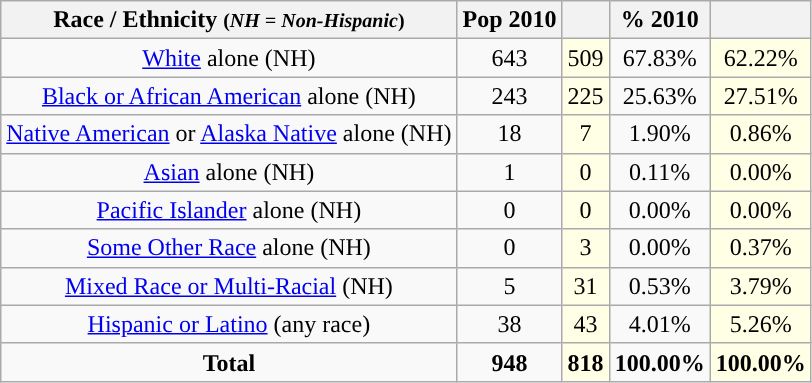<table class="wikitable"  style="text-align:center;">
<tr>
<th>Race / Ethnicity <small>(<em>NH = Non-Hispanic</em>)</small></th>
<th>Pop 2010</th>
<th></th>
<th>% 2010</th>
<th></th>
</tr>
<tr>
<td><a href='#'>White</a> alone (NH)</td>
<td>643</td>
<td style='background: #ffffe6;'>509</td>
<td>67.83%</td>
<td style='background: #ffffe6;'>62.22%</td>
</tr>
<tr>
<td><a href='#'>Black or African American</a> alone (NH)</td>
<td>243</td>
<td style='background: #ffffe6;'>225</td>
<td>25.63%</td>
<td style='background: #ffffe6;'>27.51%</td>
</tr>
<tr>
<td><a href='#'>Native American</a> or <a href='#'>Alaska Native</a> alone (NH)</td>
<td>18</td>
<td style='background: #ffffe6;'>7</td>
<td>1.90%</td>
<td style='background: #ffffe6;'>0.86%</td>
</tr>
<tr>
<td><a href='#'>Asian</a> alone (NH)</td>
<td>1</td>
<td style='background: #ffffe6;'>0</td>
<td>0.11%</td>
<td style='background: #ffffe6;'>0.00%</td>
</tr>
<tr>
<td><a href='#'>Pacific Islander</a> alone (NH)</td>
<td>0</td>
<td style='background: #ffffe6;'>0</td>
<td>0.00%</td>
<td style='background: #ffffe6;'>0.00%</td>
</tr>
<tr>
<td><a href='#'>Some Other Race</a> alone (NH)</td>
<td>0</td>
<td style='background: #ffffe6;'>3</td>
<td>0.00%</td>
<td style='background: #ffffe6;'>0.37%</td>
</tr>
<tr>
<td><a href='#'>Mixed Race or Multi-Racial</a> (NH)</td>
<td>5</td>
<td style='background: #ffffe6;'>31</td>
<td>0.53%</td>
<td style='background: #ffffe6;'>3.79%</td>
</tr>
<tr>
<td><a href='#'>Hispanic or Latino</a> (any race)</td>
<td>38</td>
<td style='background: #ffffe6;'>43</td>
<td>4.01%</td>
<td style='background: #ffffe6;'>5.26%</td>
</tr>
<tr>
<td><strong>Total</strong></td>
<td><strong>948</strong></td>
<td style='background: #ffffe6;'><strong>818</strong></td>
<td><strong>100.00%</strong></td>
<td style='background: #ffffe6;'><strong>100.00%</strong></td>
</tr>
</table>
